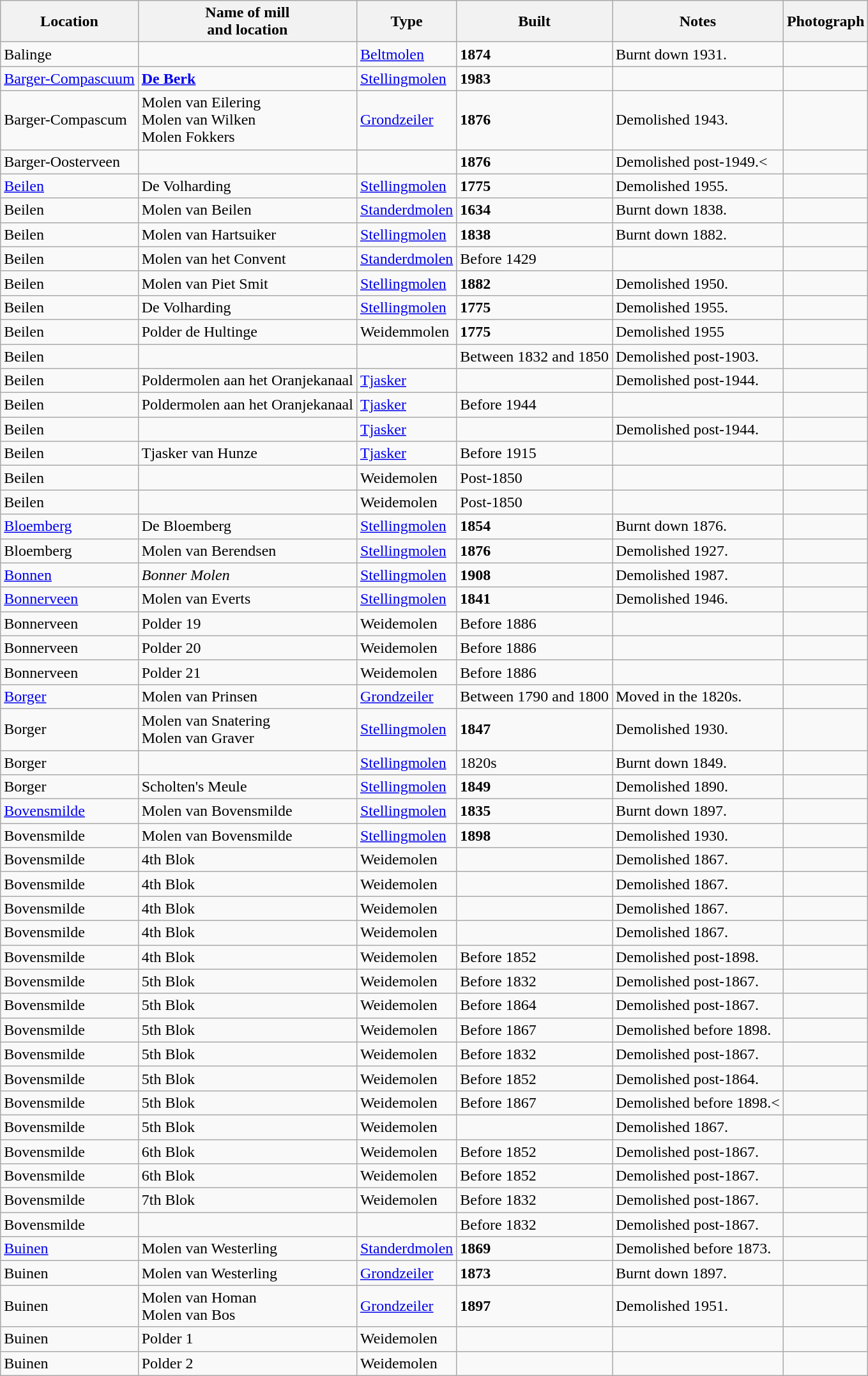<table class="wikitable">
<tr>
<th>Location</th>
<th>Name of mill<br>and location</th>
<th>Type</th>
<th>Built</th>
<th>Notes</th>
<th>Photograph</th>
</tr>
<tr>
<td>Balinge</td>
<td></td>
<td><a href='#'>Beltmolen</a></td>
<td><strong>1874</strong></td>
<td>Burnt down 1931.</td>
<td></td>
</tr>
<tr>
<td><a href='#'>Barger-Compascuum</a></td>
<td><strong><a href='#'>De Berk</a></strong><br></td>
<td><a href='#'>Stellingmolen</a></td>
<td><strong>1983</strong></td>
<td></td>
</tr>
<tr>
<td>Barger-Compascum</td>
<td>Molen van Eilering<br>Molen van Wilken<br>Molen Fokkers<br></td>
<td><a href='#'>Grondzeiler</a></td>
<td><strong>1876</strong></td>
<td>Demolished 1943.</td>
<td></td>
</tr>
<tr>
<td>Barger-Oosterveen</td>
<td></td>
<td></td>
<td><strong>1876</strong></td>
<td>Demolished post-1949.<</td>
<td></td>
</tr>
<tr>
<td><a href='#'>Beilen</a></td>
<td>De Volharding<br></td>
<td><a href='#'>Stellingmolen</a></td>
<td><strong>1775</strong></td>
<td>Demolished 1955.</td>
<td></td>
</tr>
<tr>
<td>Beilen</td>
<td>Molen van Beilen<br></td>
<td><a href='#'>Standerdmolen</a></td>
<td><strong>1634</strong></td>
<td>Burnt down 1838.<br></td>
<td></td>
</tr>
<tr>
<td>Beilen</td>
<td>Molen van Hartsuiker<br></td>
<td><a href='#'>Stellingmolen</a></td>
<td><strong>1838</strong></td>
<td>Burnt down 1882.</td>
<td></td>
</tr>
<tr>
<td>Beilen</td>
<td>Molen van het Convent<br></td>
<td><a href='#'>Standerdmolen</a></td>
<td>Before 1429</td>
<td></td>
<td></td>
</tr>
<tr>
<td>Beilen</td>
<td>Molen van Piet Smit<br></td>
<td><a href='#'>Stellingmolen</a></td>
<td><strong>1882</strong></td>
<td>Demolished  1950.</td>
<td></td>
</tr>
<tr>
<td>Beilen</td>
<td>De Volharding<br></td>
<td><a href='#'>Stellingmolen</a></td>
<td><strong>1775</strong></td>
<td>Demolished 1955.</td>
<td></td>
</tr>
<tr>
<td>Beilen</td>
<td>Polder de Hultinge<br></td>
<td>Weidemmolen</td>
<td><strong>1775</strong></td>
<td>Demolished 1955<br> </td>
<td></td>
</tr>
<tr>
<td>Beilen</td>
<td></td>
<td></td>
<td>Between 1832 and 1850</td>
<td>Demolished post-1903.</td>
<td></td>
</tr>
<tr>
<td>Beilen</td>
<td>Poldermolen aan het Oranjekanaal</td>
<td><a href='#'>Tjasker</a></td>
<td></td>
<td>Demolished post-1944.</td>
<td></td>
</tr>
<tr>
<td>Beilen</td>
<td>Poldermolen aan het Oranjekanaal</td>
<td><a href='#'>Tjasker</a></td>
<td>Before 1944</td>
<td></td>
<td></td>
</tr>
<tr>
<td>Beilen</td>
<td></td>
<td><a href='#'>Tjasker</a></td>
<td></td>
<td>Demolished post-1944.</td>
<td></td>
</tr>
<tr>
<td>Beilen</td>
<td>Tjasker van Hunze<br></td>
<td><a href='#'>Tjasker</a></td>
<td>Before 1915</td>
<td></td>
<td></td>
</tr>
<tr>
<td>Beilen</td>
<td></td>
<td>Weidemolen</td>
<td>Post-1850</td>
<td></td>
<td></td>
</tr>
<tr>
<td>Beilen</td>
<td></td>
<td>Weidemolen</td>
<td>Post-1850</td>
<td></td>
<td></td>
</tr>
<tr>
<td><a href='#'>Bloemberg</a></td>
<td>De Bloemberg<br></td>
<td><a href='#'>Stellingmolen</a></td>
<td><strong>1854</strong></td>
<td>Burnt down 1876.</td>
<td></td>
</tr>
<tr>
<td>Bloemberg</td>
<td>Molen van Berendsen<br></td>
<td><a href='#'>Stellingmolen</a></td>
<td><strong>1876</strong></td>
<td>Demolished 1927.</td>
<td></td>
</tr>
<tr>
<td><a href='#'>Bonnen</a></td>
<td><em>Bonner Molen</em><br></td>
<td><a href='#'>Stellingmolen</a></td>
<td><strong>1908</strong></td>
<td>Demolished 1987.</td>
<td></td>
</tr>
<tr>
<td><a href='#'>Bonnerveen</a></td>
<td>Molen van Everts<br></td>
<td><a href='#'>Stellingmolen</a></td>
<td><strong>1841</strong></td>
<td>Demolished 1946.</td>
<td></td>
</tr>
<tr>
<td>Bonnerveen</td>
<td>Polder 19<br></td>
<td>Weidemolen</td>
<td>Before 1886</td>
<td></td>
<td></td>
</tr>
<tr>
<td>Bonnerveen</td>
<td>Polder 20<br></td>
<td>Weidemolen</td>
<td>Before 1886</td>
<td></td>
<td></td>
</tr>
<tr>
<td>Bonnerveen</td>
<td>Polder 21<br></td>
<td>Weidemolen</td>
<td>Before 1886</td>
<td></td>
<td></td>
</tr>
<tr>
<td><a href='#'>Borger</a></td>
<td>Molen van Prinsen<br></td>
<td><a href='#'>Grondzeiler</a></td>
<td>Between 1790 and 1800</td>
<td>Moved in the 1820s.</td>
<td></td>
</tr>
<tr>
<td>Borger</td>
<td>Molen van Snatering<br>Molen van Graver<br></td>
<td><a href='#'>Stellingmolen</a></td>
<td><strong>1847</strong></td>
<td>Demolished 1930.</td>
<td></td>
</tr>
<tr>
<td>Borger</td>
<td></td>
<td><a href='#'>Stellingmolen</a></td>
<td>1820s</td>
<td>Burnt down 1849.</td>
<td></td>
</tr>
<tr>
<td>Borger</td>
<td>Scholten's Meule<br></td>
<td><a href='#'>Stellingmolen</a></td>
<td><strong>1849</strong></td>
<td>Demolished 1890.</td>
<td></td>
</tr>
<tr>
<td><a href='#'>Bovensmilde</a></td>
<td>Molen van Bovensmilde<br></td>
<td><a href='#'>Stellingmolen</a></td>
<td><strong>1835</strong></td>
<td>Burnt down 1897.</td>
<td></td>
</tr>
<tr>
<td>Bovensmilde</td>
<td>Molen van Bovensmilde<br></td>
<td><a href='#'>Stellingmolen</a></td>
<td><strong>1898</strong></td>
<td>Demolished 1930.</td>
<td></td>
</tr>
<tr>
<td>Bovensmilde</td>
<td>4th Blok<br></td>
<td>Weidemolen</td>
<td></td>
<td>Demolished  1867.</td>
<td></td>
</tr>
<tr>
<td>Bovensmilde</td>
<td>4th Blok<br></td>
<td>Weidemolen</td>
<td></td>
<td>Demolished  1867.</td>
<td></td>
</tr>
<tr>
<td>Bovensmilde</td>
<td>4th Blok<br></td>
<td>Weidemolen</td>
<td></td>
<td>Demolished  1867.</td>
<td></td>
</tr>
<tr>
<td>Bovensmilde</td>
<td>4th Blok<br></td>
<td>Weidemolen</td>
<td></td>
<td>Demolished  1867.</td>
<td></td>
</tr>
<tr>
<td>Bovensmilde</td>
<td>4th Blok<br></td>
<td>Weidemolen</td>
<td>Before 1852</td>
<td>Demolished post-1898.</td>
<td></td>
</tr>
<tr>
<td>Bovensmilde</td>
<td>5th Blok<br></td>
<td>Weidemolen</td>
<td>Before 1832</td>
<td>Demolished post-1867.</td>
<td></td>
</tr>
<tr>
<td>Bovensmilde</td>
<td>5th Blok<br></td>
<td>Weidemolen</td>
<td>Before 1864</td>
<td>Demolished post-1867.</td>
<td></td>
</tr>
<tr>
<td>Bovensmilde</td>
<td>5th Blok<br></td>
<td>Weidemolen</td>
<td>Before 1867</td>
<td>Demolished before 1898.</td>
<td></td>
</tr>
<tr>
<td>Bovensmilde</td>
<td>5th Blok<br></td>
<td>Weidemolen</td>
<td>Before 1832</td>
<td>Demolished post-1867.</td>
<td></td>
</tr>
<tr>
<td>Bovensmilde</td>
<td>5th Blok<br></td>
<td>Weidemolen</td>
<td>Before 1852</td>
<td>Demolished post-1864.</td>
<td></td>
</tr>
<tr>
<td>Bovensmilde</td>
<td>5th Blok<br></td>
<td>Weidemolen</td>
<td>Before 1867</td>
<td>Demolished before 1898.<</td>
<td></td>
</tr>
<tr>
<td>Bovensmilde</td>
<td>5th Blok<br></td>
<td>Weidemolen</td>
<td></td>
<td>Demolished  1867.</td>
<td></td>
</tr>
<tr>
<td>Bovensmilde</td>
<td>6th Blok<br></td>
<td>Weidemolen</td>
<td>Before 1852</td>
<td>Demolished post-1867.</td>
<td></td>
</tr>
<tr>
<td>Bovensmilde</td>
<td>6th Blok<br></td>
<td>Weidemolen</td>
<td>Before 1852</td>
<td>Demolished post-1867.</td>
<td></td>
</tr>
<tr>
<td>Bovensmilde</td>
<td>7th Blok<br></td>
<td>Weidemolen</td>
<td>Before 1832</td>
<td>Demolished post-1867.</td>
<td></td>
</tr>
<tr>
<td>Bovensmilde</td>
<td></td>
<td></td>
<td>Before 1832</td>
<td>Demolished post-1867.</td>
<td></td>
</tr>
<tr>
<td><a href='#'>Buinen</a></td>
<td>Molen van Westerling<br></td>
<td><a href='#'>Standerdmolen</a></td>
<td><strong>1869</strong></td>
<td>Demolished before 1873.</td>
<td></td>
</tr>
<tr>
<td>Buinen</td>
<td>Molen van Westerling<br></td>
<td><a href='#'>Grondzeiler</a></td>
<td><strong>1873</strong></td>
<td>Burnt down 1897.</td>
<td></td>
</tr>
<tr>
<td>Buinen</td>
<td>Molen van Homan<br>Molen van Bos<br></td>
<td><a href='#'>Grondzeiler</a></td>
<td><strong>1897</strong></td>
<td>Demolished 1951.</td>
<td></td>
</tr>
<tr>
<td>Buinen</td>
<td>Polder 1<br></td>
<td>Weidemolen</td>
<td></td>
<td></td>
<td></td>
</tr>
<tr>
<td>Buinen</td>
<td>Polder 2<br></td>
<td>Weidemolen</td>
<td></td>
<td></td>
<td></td>
</tr>
</table>
